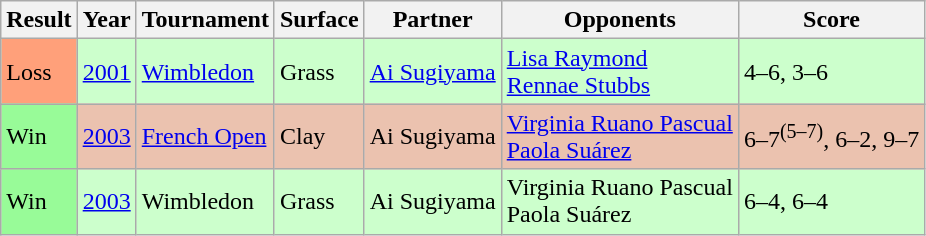<table class="sortable wikitable">
<tr>
<th>Result</th>
<th>Year</th>
<th>Tournament</th>
<th>Surface</th>
<th>Partner</th>
<th>Opponents</th>
<th>Score</th>
</tr>
<tr bgcolor=CCFFCC>
<td bgcolor=FFA07A>Loss</td>
<td><a href='#'>2001</a></td>
<td><a href='#'>Wimbledon</a></td>
<td>Grass</td>
<td> <a href='#'>Ai Sugiyama</a></td>
<td> <a href='#'>Lisa Raymond</a><br> <a href='#'>Rennae Stubbs</a></td>
<td>4–6, 3–6</td>
</tr>
<tr bgcolor=EBC2AF>
<td bgcolor=98FB98>Win</td>
<td><a href='#'>2003</a></td>
<td><a href='#'>French Open</a></td>
<td>Clay</td>
<td> Ai Sugiyama</td>
<td> <a href='#'>Virginia Ruano Pascual</a><br> <a href='#'>Paola Suárez</a></td>
<td>6–7<sup>(5–7)</sup>, 6–2, 9–7</td>
</tr>
<tr bgcolor=CCFFCC>
<td bgcolor=98FB98>Win</td>
<td><a href='#'>2003</a></td>
<td>Wimbledon</td>
<td>Grass</td>
<td> Ai Sugiyama</td>
<td> Virginia Ruano Pascual<br> Paola Suárez</td>
<td>6–4, 6–4</td>
</tr>
</table>
